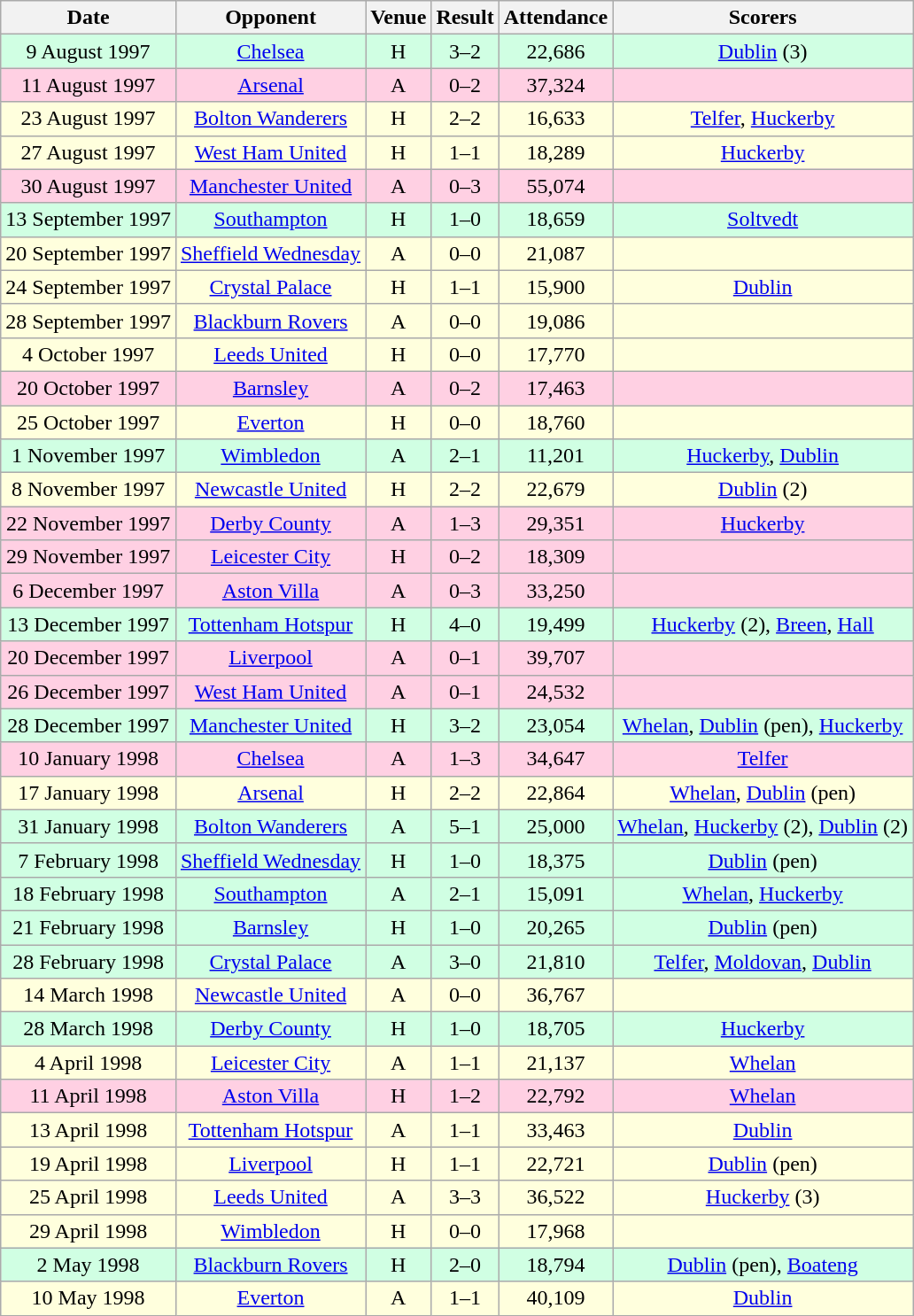<table class="wikitable sortable" style="font-size:100%; text-align:center">
<tr>
<th>Date</th>
<th>Opponent</th>
<th>Venue</th>
<th>Result</th>
<th>Attendance</th>
<th>Scorers</th>
</tr>
<tr style="background-color: #d0ffe3;">
<td>9 August 1997</td>
<td><a href='#'>Chelsea</a></td>
<td>H</td>
<td>3–2</td>
<td>22,686</td>
<td><a href='#'>Dublin</a> (3)</td>
</tr>
<tr style="background-color: #ffd0e3;">
<td>11 August 1997</td>
<td><a href='#'>Arsenal</a></td>
<td>A</td>
<td>0–2</td>
<td>37,324</td>
<td></td>
</tr>
<tr style="background-color: #ffffdd;">
<td>23 August 1997</td>
<td><a href='#'>Bolton Wanderers</a></td>
<td>H</td>
<td>2–2</td>
<td>16,633</td>
<td><a href='#'>Telfer</a>, <a href='#'>Huckerby</a></td>
</tr>
<tr style="background-color: #ffffdd;">
<td>27 August 1997</td>
<td><a href='#'>West Ham United</a></td>
<td>H</td>
<td>1–1</td>
<td>18,289</td>
<td><a href='#'>Huckerby</a></td>
</tr>
<tr style="background-color: #ffd0e3;">
<td>30 August 1997</td>
<td><a href='#'>Manchester United</a></td>
<td>A</td>
<td>0–3</td>
<td>55,074</td>
<td></td>
</tr>
<tr style="background-color: #d0ffe3;">
<td>13 September 1997</td>
<td><a href='#'>Southampton</a></td>
<td>H</td>
<td>1–0</td>
<td>18,659</td>
<td><a href='#'>Soltvedt</a></td>
</tr>
<tr style="background-color: #ffffdd;">
<td>20 September 1997</td>
<td><a href='#'>Sheffield Wednesday</a></td>
<td>A</td>
<td>0–0</td>
<td>21,087</td>
<td></td>
</tr>
<tr style="background-color: #ffffdd;">
<td>24 September 1997</td>
<td><a href='#'>Crystal Palace</a></td>
<td>H</td>
<td>1–1</td>
<td>15,900</td>
<td><a href='#'>Dublin</a></td>
</tr>
<tr style="background-color: #ffffdd;">
<td>28 September 1997</td>
<td><a href='#'>Blackburn Rovers</a></td>
<td>A</td>
<td>0–0</td>
<td>19,086</td>
<td></td>
</tr>
<tr style="background-color: #ffffdd;">
<td>4 October 1997</td>
<td><a href='#'>Leeds United</a></td>
<td>H</td>
<td>0–0</td>
<td>17,770</td>
<td></td>
</tr>
<tr style="background-color: #ffd0e3;">
<td>20 October 1997</td>
<td><a href='#'>Barnsley</a></td>
<td>A</td>
<td>0–2</td>
<td>17,463</td>
<td></td>
</tr>
<tr style="background-color: #ffffdd;">
<td>25 October 1997</td>
<td><a href='#'>Everton</a></td>
<td>H</td>
<td>0–0</td>
<td>18,760</td>
<td></td>
</tr>
<tr style="background-color: #d0ffe3;">
<td>1 November 1997</td>
<td><a href='#'>Wimbledon</a></td>
<td>A</td>
<td>2–1</td>
<td>11,201</td>
<td><a href='#'>Huckerby</a>, <a href='#'>Dublin</a></td>
</tr>
<tr style="background-color: #ffffdd;">
<td>8 November 1997</td>
<td><a href='#'>Newcastle United</a></td>
<td>H</td>
<td>2–2</td>
<td>22,679</td>
<td><a href='#'>Dublin</a> (2)</td>
</tr>
<tr style="background-color: #ffd0e3;">
<td>22 November 1997</td>
<td><a href='#'>Derby County</a></td>
<td>A</td>
<td>1–3</td>
<td>29,351</td>
<td><a href='#'>Huckerby</a></td>
</tr>
<tr style="background-color: #ffd0e3;">
<td>29 November 1997</td>
<td><a href='#'>Leicester City</a></td>
<td>H</td>
<td>0–2</td>
<td>18,309</td>
<td></td>
</tr>
<tr style="background-color: #ffd0e3;">
<td>6 December 1997</td>
<td><a href='#'>Aston Villa</a></td>
<td>A</td>
<td>0–3</td>
<td>33,250</td>
<td></td>
</tr>
<tr style="background-color: #d0ffe3;">
<td>13 December 1997</td>
<td><a href='#'>Tottenham Hotspur</a></td>
<td>H</td>
<td>4–0</td>
<td>19,499</td>
<td><a href='#'>Huckerby</a> (2), <a href='#'>Breen</a>, <a href='#'>Hall</a></td>
</tr>
<tr style="background-color: #ffd0e3;">
<td>20 December 1997</td>
<td><a href='#'>Liverpool</a></td>
<td>A</td>
<td>0–1</td>
<td>39,707</td>
<td></td>
</tr>
<tr style="background-color: #ffd0e3;">
<td>26 December 1997</td>
<td><a href='#'>West Ham United</a></td>
<td>A</td>
<td>0–1</td>
<td>24,532</td>
<td></td>
</tr>
<tr style="background-color: #d0ffe3;">
<td>28 December 1997</td>
<td><a href='#'>Manchester United</a></td>
<td>H</td>
<td>3–2</td>
<td>23,054</td>
<td><a href='#'>Whelan</a>, <a href='#'>Dublin</a> (pen), <a href='#'>Huckerby</a></td>
</tr>
<tr style="background-color: #ffd0e3;">
<td>10 January 1998</td>
<td><a href='#'>Chelsea</a></td>
<td>A</td>
<td>1–3</td>
<td>34,647</td>
<td><a href='#'>Telfer</a></td>
</tr>
<tr style="background-color: #ffffdd;">
<td>17 January 1998</td>
<td><a href='#'>Arsenal</a></td>
<td>H</td>
<td>2–2</td>
<td>22,864</td>
<td><a href='#'>Whelan</a>, <a href='#'>Dublin</a> (pen)</td>
</tr>
<tr style="background-color: #d0ffe3;">
<td>31 January 1998</td>
<td><a href='#'>Bolton Wanderers</a></td>
<td>A</td>
<td>5–1</td>
<td>25,000</td>
<td><a href='#'>Whelan</a>, <a href='#'>Huckerby</a> (2), <a href='#'>Dublin</a> (2)</td>
</tr>
<tr style="background-color: #d0ffe3;">
<td>7 February 1998</td>
<td><a href='#'>Sheffield Wednesday</a></td>
<td>H</td>
<td>1–0</td>
<td>18,375</td>
<td><a href='#'>Dublin</a> (pen)</td>
</tr>
<tr style="background-color: #d0ffe3;">
<td>18 February 1998</td>
<td><a href='#'>Southampton</a></td>
<td>A</td>
<td>2–1</td>
<td>15,091</td>
<td><a href='#'>Whelan</a>, <a href='#'>Huckerby</a></td>
</tr>
<tr style="background-color: #d0ffe3;">
<td>21 February 1998</td>
<td><a href='#'>Barnsley</a></td>
<td>H</td>
<td>1–0</td>
<td>20,265</td>
<td><a href='#'>Dublin</a> (pen)</td>
</tr>
<tr style="background-color: #d0ffe3;">
<td>28 February 1998</td>
<td><a href='#'>Crystal Palace</a></td>
<td>A</td>
<td>3–0</td>
<td>21,810</td>
<td><a href='#'>Telfer</a>, <a href='#'>Moldovan</a>, <a href='#'>Dublin</a></td>
</tr>
<tr style="background-color: #ffffdd;">
<td>14 March 1998</td>
<td><a href='#'>Newcastle United</a></td>
<td>A</td>
<td>0–0</td>
<td>36,767</td>
<td></td>
</tr>
<tr style="background-color: #d0ffe3;">
<td>28 March 1998</td>
<td><a href='#'>Derby County</a></td>
<td>H</td>
<td>1–0</td>
<td>18,705</td>
<td><a href='#'>Huckerby</a></td>
</tr>
<tr style="background-color: #ffffdd;">
<td>4 April 1998</td>
<td><a href='#'>Leicester City</a></td>
<td>A</td>
<td>1–1</td>
<td>21,137</td>
<td><a href='#'>Whelan</a></td>
</tr>
<tr style="background-color: #ffd0e3;">
<td>11 April 1998</td>
<td><a href='#'>Aston Villa</a></td>
<td>H</td>
<td>1–2</td>
<td>22,792</td>
<td><a href='#'>Whelan</a></td>
</tr>
<tr style="background-color: #ffffdd;">
<td>13 April 1998</td>
<td><a href='#'>Tottenham Hotspur</a></td>
<td>A</td>
<td>1–1</td>
<td>33,463</td>
<td><a href='#'>Dublin</a></td>
</tr>
<tr style="background-color: #ffffdd;">
<td>19 April 1998</td>
<td><a href='#'>Liverpool</a></td>
<td>H</td>
<td>1–1</td>
<td>22,721</td>
<td><a href='#'>Dublin</a> (pen)</td>
</tr>
<tr style="background-color: #ffffdd;">
<td>25 April 1998</td>
<td><a href='#'>Leeds United</a></td>
<td>A</td>
<td>3–3</td>
<td>36,522</td>
<td><a href='#'>Huckerby</a> (3)</td>
</tr>
<tr style="background-color: #ffffdd;">
<td>29 April 1998</td>
<td><a href='#'>Wimbledon</a></td>
<td>H</td>
<td>0–0</td>
<td>17,968</td>
<td></td>
</tr>
<tr style="background-color: #d0ffe3;">
<td>2 May 1998</td>
<td><a href='#'>Blackburn Rovers</a></td>
<td>H</td>
<td>2–0</td>
<td>18,794</td>
<td><a href='#'>Dublin</a> (pen), <a href='#'>Boateng</a></td>
</tr>
<tr style="background-color: #ffffdd;">
<td>10 May 1998</td>
<td><a href='#'>Everton</a></td>
<td>A</td>
<td>1–1</td>
<td>40,109</td>
<td><a href='#'>Dublin</a></td>
</tr>
</table>
